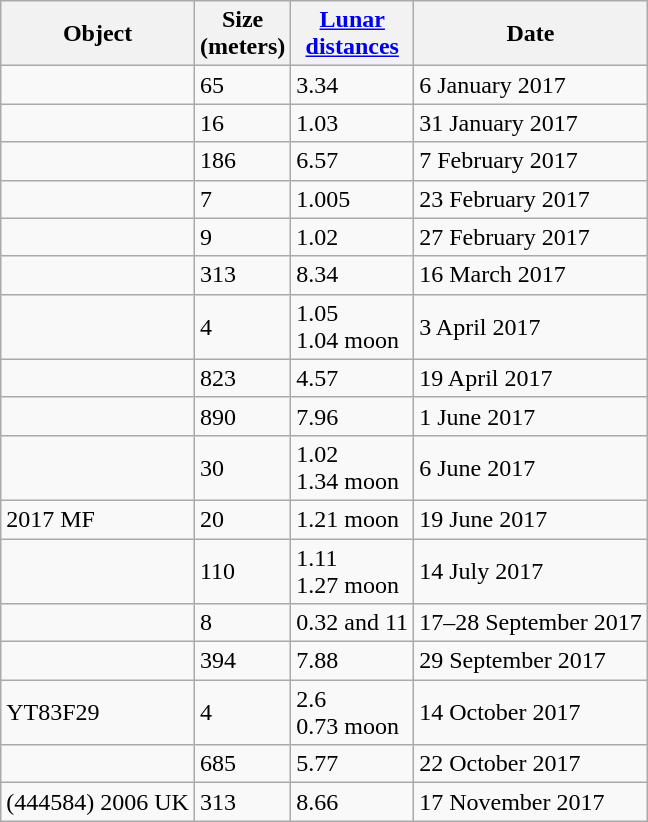<table class="wikitable sortable">
<tr>
<th>Object</th>
<th data-sort-type="number">Size<br>(meters)</th>
<th data-sort-type="number"><a href='#'>Lunar<br>distances</a></th>
<th data-sort-type="date">Date</th>
</tr>
<tr>
<td></td>
<td>65</td>
<td>3.34</td>
<td>6 January 2017</td>
</tr>
<tr>
<td></td>
<td>16</td>
<td>1.03</td>
<td>31 January 2017</td>
</tr>
<tr>
<td></td>
<td>186</td>
<td>6.57</td>
<td>7 February 2017</td>
</tr>
<tr>
<td></td>
<td>7</td>
<td>1.005</td>
<td>23 February 2017</td>
</tr>
<tr>
<td></td>
<td>9</td>
<td>1.02</td>
<td>27 February 2017</td>
</tr>
<tr>
<td></td>
<td>313</td>
<td>8.34</td>
<td>16 March 2017</td>
</tr>
<tr>
<td></td>
<td>4</td>
<td>1.05<br>1.04 moon</td>
<td>3 April 2017</td>
</tr>
<tr>
<td></td>
<td>823</td>
<td>4.57</td>
<td>19 April 2017</td>
</tr>
<tr>
<td></td>
<td>890</td>
<td>7.96</td>
<td>1 June 2017</td>
</tr>
<tr>
<td></td>
<td>30</td>
<td>1.02<br>1.34 moon</td>
<td>6 June 2017</td>
</tr>
<tr>
<td>2017 MF</td>
<td>20</td>
<td>1.21 moon</td>
<td>19 June 2017</td>
</tr>
<tr>
<td></td>
<td>110</td>
<td>1.11 <br>1.27 moon</td>
<td>14 July 2017</td>
</tr>
<tr>
<td></td>
<td>8</td>
<td>0.32 and 11<br></td>
<td data-sort-value="17 September 2017">17–28 September 2017</td>
</tr>
<tr>
<td></td>
<td>394</td>
<td>7.88</td>
<td>29 September 2017</td>
</tr>
<tr>
<td>YT83F29<br></td>
<td>4</td>
<td>2.6<br>0.73 moon</td>
<td>14 October 2017</td>
</tr>
<tr>
<td></td>
<td>685</td>
<td>5.77</td>
<td>22 October 2017</td>
</tr>
<tr>
<td>(444584) 2006 UK</td>
<td>313</td>
<td>8.66</td>
<td>17 November 2017</td>
</tr>
</table>
